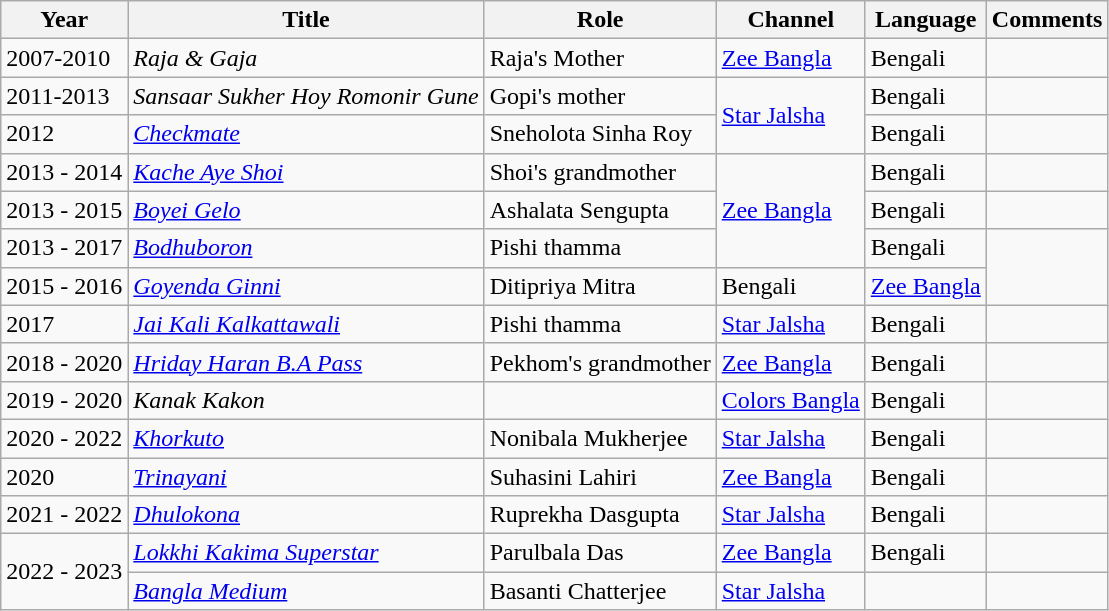<table class="wikitable">
<tr>
<th>Year</th>
<th>Title</th>
<th>Role</th>
<th>Channel</th>
<th>Language</th>
<th>Comments</th>
</tr>
<tr>
<td>2007-2010</td>
<td><em>Raja & Gaja</em></td>
<td>Raja's Mother</td>
<td><a href='#'>Zee Bangla</a></td>
<td>Bengali</td>
<td></td>
</tr>
<tr>
<td>2011-2013</td>
<td><em>Sansaar Sukher Hoy Romonir Gune</em></td>
<td>Gopi's mother</td>
<td rowspan="2"><a href='#'>Star Jalsha</a></td>
<td>Bengali</td>
<td></td>
</tr>
<tr>
<td>2012</td>
<td><a href='#'><em>Checkmate</em></a></td>
<td>Sneholota Sinha Roy</td>
<td>Bengali</td>
<td></td>
</tr>
<tr>
<td>2013 - 2014</td>
<td><em><a href='#'>Kache Aye Shoi</a></em></td>
<td>Shoi's grandmother</td>
<td rowspan="3"><a href='#'>Zee Bangla</a></td>
<td>Bengali</td>
<td></td>
</tr>
<tr>
<td>2013 - 2015</td>
<td><em><a href='#'>Boyei Gelo</a></em></td>
<td>Ashalata Sengupta</td>
<td>Bengali</td>
<td></td>
</tr>
<tr>
<td>2013 - 2017</td>
<td><em><a href='#'>Bodhuboron</a></em></td>
<td>Pishi thamma</td>
<td>Bengali</td>
</tr>
<tr>
<td>2015 - 2016</td>
<td><em><a href='#'>Goyenda Ginni</a></em></td>
<td>Ditipriya Mitra</td>
<td>Bengali</td>
<td><a href='#'>Zee Bangla</a></td>
</tr>
<tr>
<td>2017</td>
<td><em><a href='#'>Jai Kali Kalkattawali</a></em></td>
<td>Pishi thamma</td>
<td><a href='#'>Star Jalsha</a></td>
<td>Bengali</td>
<td></td>
</tr>
<tr>
<td>2018 - 2020</td>
<td><a href='#'><em>Hriday Haran B.A Pass</em></a></td>
<td>Pekhom's grandmother</td>
<td><a href='#'>Zee Bangla</a></td>
<td>Bengali</td>
<td></td>
</tr>
<tr>
<td>2019 - 2020</td>
<td><em>Kanak Kakon</em></td>
<td></td>
<td><a href='#'>Colors Bangla</a></td>
<td>Bengali</td>
<td></td>
</tr>
<tr>
<td>2020 - 2022</td>
<td><em><a href='#'>Khorkuto</a></em></td>
<td>Nonibala Mukherjee</td>
<td><a href='#'>Star Jalsha</a></td>
<td>Bengali</td>
<td></td>
</tr>
<tr>
<td>2020</td>
<td><a href='#'><em>Trinayani</em></a></td>
<td>Suhasini Lahiri</td>
<td><a href='#'>Zee Bangla</a></td>
<td>Bengali</td>
<td></td>
</tr>
<tr>
<td>2021 - 2022</td>
<td><em><a href='#'>Dhulokona</a></em></td>
<td>Ruprekha Dasgupta</td>
<td><a href='#'>Star Jalsha</a></td>
<td>Bengali</td>
<td></td>
</tr>
<tr>
<td rowspan="2">2022 - 2023</td>
<td><em><a href='#'>Lokkhi Kakima Superstar</a></em></td>
<td>Parulbala Das</td>
<td><a href='#'>Zee Bangla</a></td>
<td>Bengali</td>
<td></td>
</tr>
<tr>
<td><em><a href='#'>Bangla Medium</a></em></td>
<td>Basanti Chatterjee</td>
<td><a href='#'>Star Jalsha</a></td>
<td></td>
<td></td>
</tr>
</table>
